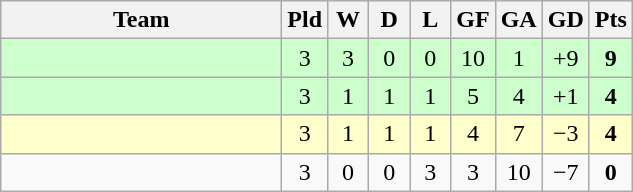<table class="wikitable" style="text-align:center;">
<tr>
<th width=180>Team</th>
<th width=20>Pld</th>
<th width=20>W</th>
<th width=20>D</th>
<th width=20>L</th>
<th width=20>GF</th>
<th width=20>GA</th>
<th width=20>GD</th>
<th width=20>Pts<br></th>
</tr>
<tr align=center bgcolor="ccffcc">
<td style="text-align:left;"></td>
<td>3</td>
<td>3</td>
<td>0</td>
<td>0</td>
<td>10</td>
<td>1</td>
<td>+9</td>
<td><strong>9</strong></td>
</tr>
<tr align=center bgcolor="ccffcc">
<td style="text-align:left;"></td>
<td>3</td>
<td>1</td>
<td>1</td>
<td>1</td>
<td>5</td>
<td>4</td>
<td>+1</td>
<td><strong>4</strong></td>
</tr>
<tr align=center style="background:#ffffcc;">
<td style="text-align:left;"></td>
<td>3</td>
<td>1</td>
<td>1</td>
<td>1</td>
<td>4</td>
<td>7</td>
<td>−3</td>
<td><strong>4</strong></td>
</tr>
<tr align=center>
<td style="text-align:left;"></td>
<td>3</td>
<td>0</td>
<td>0</td>
<td>3</td>
<td>3</td>
<td>10</td>
<td>−7</td>
<td><strong>0</strong></td>
</tr>
</table>
